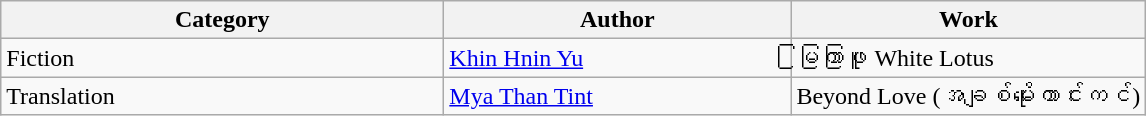<table class=wikitable>
<tr>
<th style="width:18em;">Category</th>
<th style="width:14em;">Author</th>
<th>Work</th>
</tr>
<tr>
<td>Fiction</td>
<td><a href='#'>Khin Hnin Yu</a></td>
<td><em></em>	မြကြာဖြူ	White Lotus</td>
</tr>
<tr>
<td>Translation</td>
<td><a href='#'>Mya Than Tint</a></td>
<td>Beyond Love (အချစ်မိုးကောင်းကင်)</td>
</tr>
</table>
